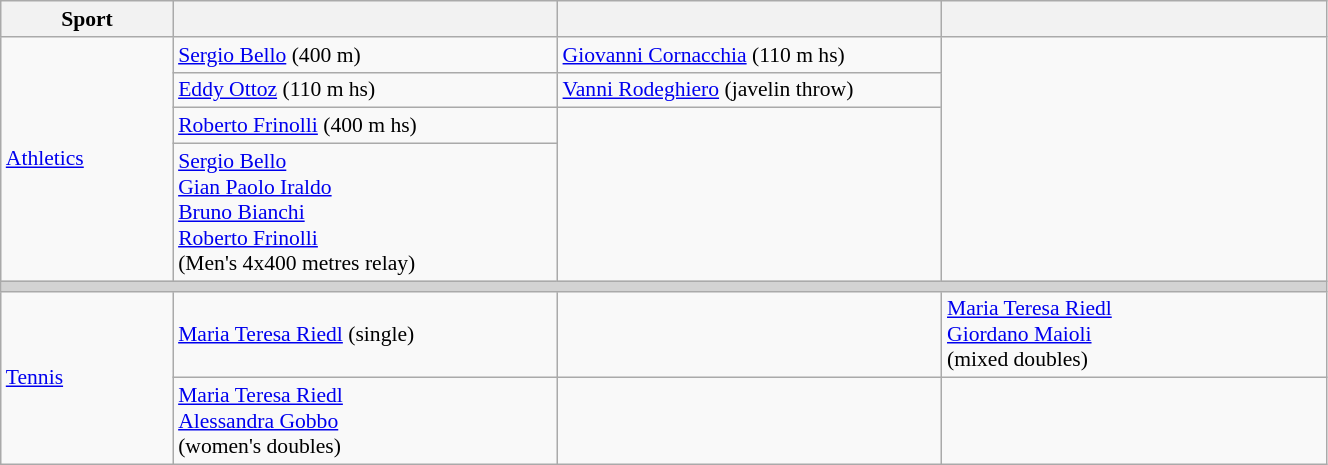<table class="wikitable" width=70% style="font-size:90%; text-align:left;">
<tr>
<th width=13%>Sport</th>
<th width=29%></th>
<th width=29%></th>
<th width=29%></th>
</tr>
<tr>
<td rowspan=4> <a href='#'>Athletics</a></td>
<td><a href='#'>Sergio Bello</a> (400 m)</td>
<td><a href='#'>Giovanni Cornacchia</a> (110 m hs)</td>
<td rowspan=4></td>
</tr>
<tr>
<td><a href='#'>Eddy Ottoz</a> (110 m hs)</td>
<td><a href='#'>Vanni Rodeghiero</a> (javelin throw)</td>
</tr>
<tr>
<td><a href='#'>Roberto Frinolli</a> (400 m hs)</td>
<td rowspan=2></td>
</tr>
<tr>
<td><a href='#'>Sergio Bello</a><br><a href='#'>Gian Paolo Iraldo</a><br><a href='#'>Bruno Bianchi</a><br><a href='#'>Roberto Frinolli</a><br>(Men's 4x400 metres relay)</td>
</tr>
<tr bgcolor=lightgrey>
<td colspan=4></td>
</tr>
<tr>
<td rowspan=2 align=left> <a href='#'>Tennis</a></td>
<td><a href='#'>Maria Teresa Riedl</a> (single)</td>
<td></td>
<td><a href='#'>Maria Teresa Riedl</a><br><a href='#'>Giordano Maioli</a><br>(mixed doubles)</td>
</tr>
<tr>
<td><a href='#'>Maria Teresa Riedl</a><br><a href='#'>Alessandra Gobbo</a><br>(women's doubles)</td>
<td></td>
<td></td>
</tr>
</table>
